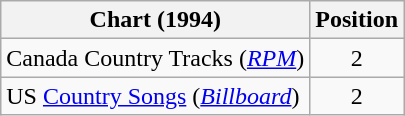<table class="wikitable sortable">
<tr>
<th scope="col">Chart (1994)</th>
<th scope="col">Position</th>
</tr>
<tr>
<td>Canada Country Tracks (<em><a href='#'>RPM</a></em>)</td>
<td align="center">2</td>
</tr>
<tr>
<td>US <a href='#'>Country Songs</a> (<em><a href='#'>Billboard</a></em>)</td>
<td align="center">2</td>
</tr>
</table>
